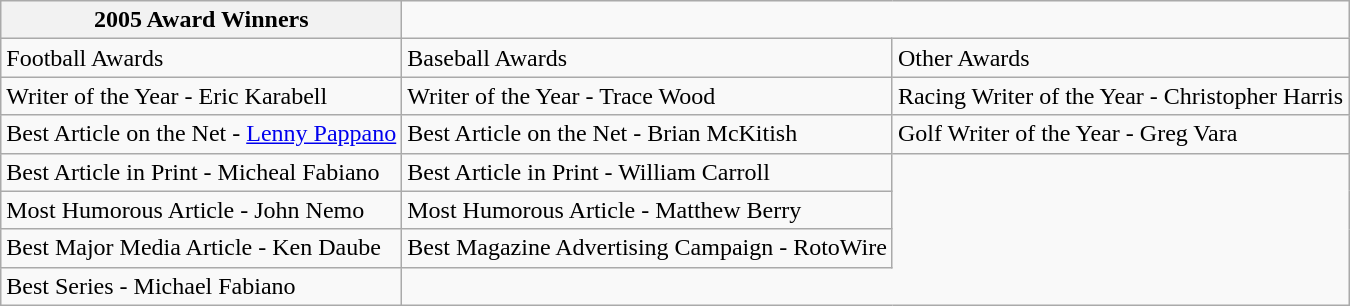<table class="wikitable collapsible collapsed" border="1">
<tr>
<th>2005 Award Winners</th>
</tr>
<tr>
<td>Football Awards</td>
<td>Baseball Awards</td>
<td>Other Awards</td>
</tr>
<tr>
<td>Writer of the Year - Eric Karabell</td>
<td>Writer of the Year - Trace Wood</td>
<td>Racing Writer of the Year - Christopher Harris</td>
</tr>
<tr>
<td>Best Article on the Net - <a href='#'>Lenny Pappano</a></td>
<td>Best Article on the Net - Brian McKitish</td>
<td>Golf Writer of the Year - Greg Vara</td>
</tr>
<tr>
<td>Best Article in Print - Micheal Fabiano</td>
<td>Best Article in Print - William Carroll</td>
</tr>
<tr>
<td>Most Humorous Article - John Nemo</td>
<td>Most Humorous Article - Matthew Berry</td>
</tr>
<tr>
<td>Best Major Media Article - Ken Daube</td>
<td>Best Magazine Advertising Campaign - RotoWire</td>
</tr>
<tr>
<td>Best Series - Michael Fabiano</td>
</tr>
</table>
